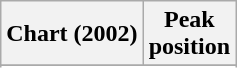<table class="wikitable sortable">
<tr>
<th align="left">Chart (2002)</th>
<th align="center">Peak <br>position</th>
</tr>
<tr>
</tr>
<tr>
</tr>
<tr>
</tr>
<tr>
</tr>
<tr>
</tr>
</table>
